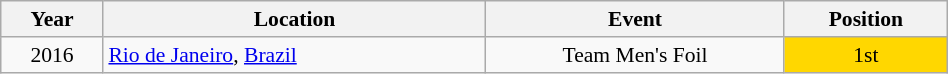<table class="wikitable" width="50%" style="font-size:90%; text-align:center;">
<tr>
<th>Year</th>
<th>Location</th>
<th>Event</th>
<th>Position</th>
</tr>
<tr>
<td>2016</td>
<td rowspan="1" align="left"> <a href='#'>Rio de Janeiro</a>, <a href='#'>Brazil</a></td>
<td>Team Men's Foil</td>
<td bgcolor="gold">1st</td>
</tr>
</table>
